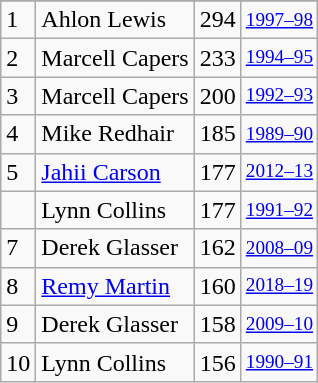<table class="wikitable">
<tr>
</tr>
<tr>
<td>1</td>
<td>Ahlon Lewis</td>
<td>294</td>
<td style="font-size:80%;"><a href='#'>1997–98</a></td>
</tr>
<tr>
<td>2</td>
<td>Marcell Capers</td>
<td>233</td>
<td style="font-size:80%;"><a href='#'>1994–95</a></td>
</tr>
<tr>
<td>3</td>
<td>Marcell Capers</td>
<td>200</td>
<td style="font-size:80%;"><a href='#'>1992–93</a></td>
</tr>
<tr>
<td>4</td>
<td>Mike Redhair</td>
<td>185</td>
<td style="font-size:80%;"><a href='#'>1989–90</a></td>
</tr>
<tr>
<td>5</td>
<td><a href='#'>Jahii Carson</a></td>
<td>177</td>
<td style="font-size:80%;"><a href='#'>2012–13</a></td>
</tr>
<tr>
<td></td>
<td>Lynn Collins</td>
<td>177</td>
<td style="font-size:80%;"><a href='#'>1991–92</a></td>
</tr>
<tr>
<td>7</td>
<td>Derek Glasser</td>
<td>162</td>
<td style="font-size:80%;"><a href='#'>2008–09</a></td>
</tr>
<tr>
<td>8</td>
<td><a href='#'>Remy Martin</a></td>
<td>160</td>
<td style="font-size:80%;"><a href='#'>2018–19</a></td>
</tr>
<tr>
<td>9</td>
<td>Derek Glasser</td>
<td>158</td>
<td style="font-size:80%;"><a href='#'>2009–10</a></td>
</tr>
<tr>
<td>10</td>
<td>Lynn Collins</td>
<td>156</td>
<td style="font-size:80%;"><a href='#'>1990–91</a></td>
</tr>
</table>
